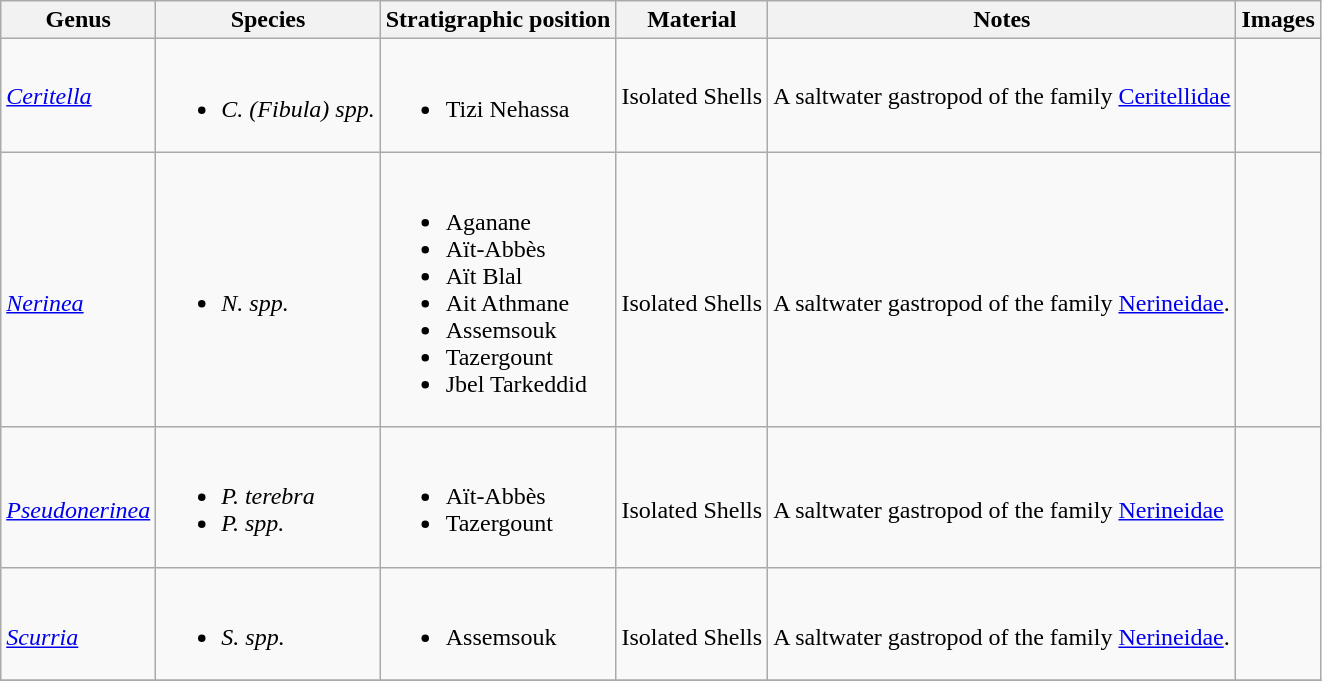<table class="wikitable">
<tr>
<th>Genus</th>
<th>Species</th>
<th>Stratigraphic position</th>
<th>Material</th>
<th>Notes</th>
<th>Images</th>
</tr>
<tr>
<td><em><a href='#'>Ceritella</a></em></td>
<td><br><ul><li><em>C. (Fibula) spp.</em></li></ul></td>
<td><br><ul><li>Tizi Nehassa</li></ul></td>
<td>Isolated Shells</td>
<td>A saltwater gastropod of the family <a href='#'>Ceritellidae</a></td>
<td></td>
</tr>
<tr>
<td><br><em><a href='#'>Nerinea</a></em><em></em></td>
<td><br><ul><li><em>N. spp.</em></li></ul></td>
<td><br><ul><li>Aganane</li><li>Aït-Abbès</li><li>Aït Blal</li><li>Ait Athmane</li><li>Assemsouk</li><li>Tazergount</li><li>Jbel Tarkeddid</li></ul></td>
<td><br>Isolated Shells</td>
<td><br>A saltwater gastropod of the family <a href='#'>Nerineidae</a>.</td>
<td></td>
</tr>
<tr>
<td><br><em><a href='#'>Pseudonerinea</a></em></td>
<td><br><ul><li><em>P. terebra</em></li><li><em>P. spp.</em></li></ul></td>
<td><br><ul><li>Aït-Abbès</li><li>Tazergount</li></ul></td>
<td><br>Isolated Shells</td>
<td><br>A saltwater gastropod of the family <a href='#'>Nerineidae</a></td>
<td></td>
</tr>
<tr>
<td><br><em><a href='#'>Scurria</a></em></td>
<td><br><ul><li><em>S. spp.</em></li></ul></td>
<td><br><ul><li>Assemsouk</li></ul></td>
<td><br>Isolated Shells</td>
<td><br>A saltwater gastropod of the family <a href='#'>Nerineidae</a>.</td>
<td></td>
</tr>
<tr>
</tr>
</table>
